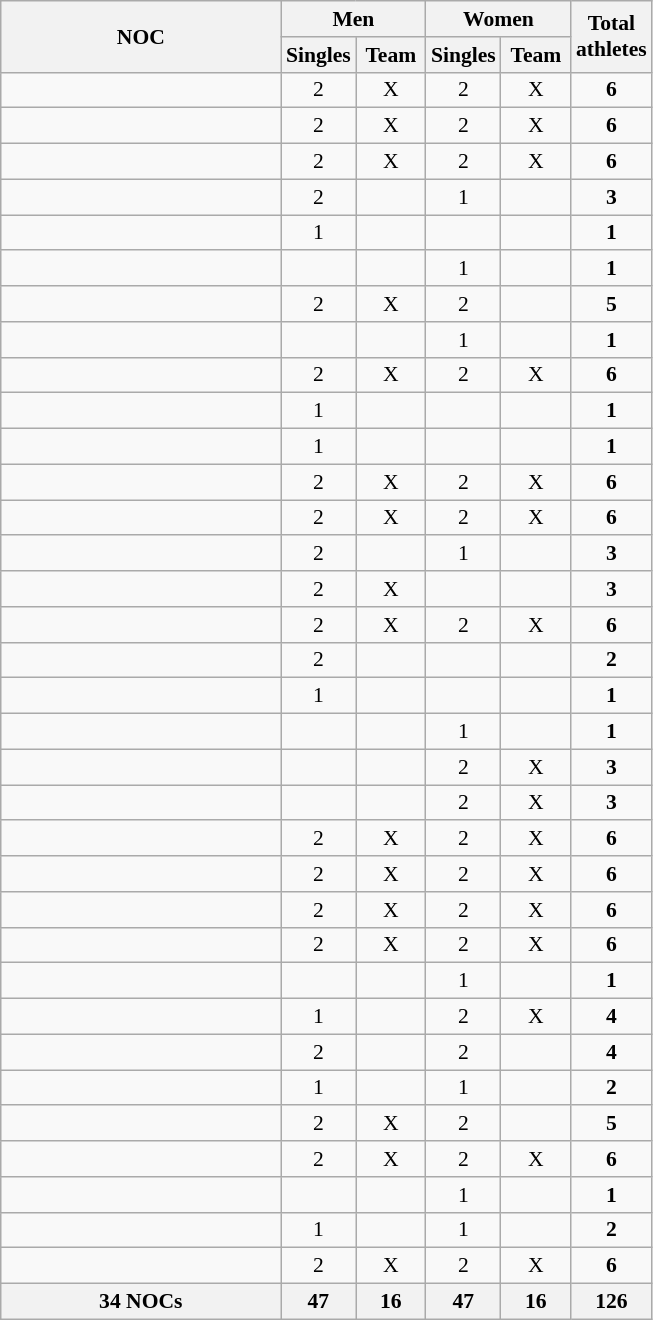<table class="wikitable" style="text-align:center; font-size:90%">
<tr>
<th rowspan=2 width=180 align=left>NOC</th>
<th colspan=2>Men</th>
<th colspan=2>Women</th>
<th rowspan=2>Total<br>athletes</th>
</tr>
<tr>
<th width=40>Singles</th>
<th width=40>Team</th>
<th width=40>Singles</th>
<th width=40>Team</th>
</tr>
<tr>
<td align=left></td>
<td>2</td>
<td>X</td>
<td>2</td>
<td>X</td>
<td><strong>6</strong></td>
</tr>
<tr>
<td align=left></td>
<td>2</td>
<td>X</td>
<td>2</td>
<td>X</td>
<td><strong>6</strong></td>
</tr>
<tr>
<td align=left></td>
<td>2</td>
<td>X</td>
<td>2</td>
<td>X</td>
<td><strong>6</strong></td>
</tr>
<tr>
<td align=left></td>
<td>2</td>
<td></td>
<td>1</td>
<td></td>
<td><strong>3</strong></td>
</tr>
<tr>
<td align=left></td>
<td>1</td>
<td></td>
<td></td>
<td></td>
<td><strong>1</strong></td>
</tr>
<tr>
<td align=left></td>
<td></td>
<td></td>
<td>1</td>
<td></td>
<td><strong>1</strong></td>
</tr>
<tr>
<td align=left></td>
<td>2</td>
<td>X</td>
<td>2</td>
<td></td>
<td><strong>5</strong></td>
</tr>
<tr>
<td align=left></td>
<td></td>
<td></td>
<td>1</td>
<td></td>
<td><strong>1</strong></td>
</tr>
<tr>
<td align=left></td>
<td>2</td>
<td>X</td>
<td>2</td>
<td>X</td>
<td><strong>6</strong></td>
</tr>
<tr>
<td align=left></td>
<td>1</td>
<td></td>
<td></td>
<td></td>
<td><strong>1</strong></td>
</tr>
<tr>
<td align=left></td>
<td>1</td>
<td></td>
<td></td>
<td></td>
<td><strong>1</strong></td>
</tr>
<tr>
<td align=left></td>
<td>2</td>
<td>X</td>
<td>2</td>
<td>X</td>
<td><strong>6</strong></td>
</tr>
<tr>
<td align=left></td>
<td>2</td>
<td>X</td>
<td>2</td>
<td>X</td>
<td><strong>6</strong></td>
</tr>
<tr>
<td align=left></td>
<td>2</td>
<td></td>
<td>1</td>
<td></td>
<td><strong>3</strong></td>
</tr>
<tr>
<td align=left></td>
<td>2</td>
<td>X</td>
<td></td>
<td></td>
<td><strong>3</strong></td>
</tr>
<tr>
<td align=left></td>
<td>2</td>
<td>X</td>
<td>2</td>
<td>X</td>
<td><strong>6</strong></td>
</tr>
<tr>
<td align=left></td>
<td>2</td>
<td></td>
<td></td>
<td></td>
<td><strong>2</strong></td>
</tr>
<tr>
<td align=left></td>
<td>1</td>
<td></td>
<td></td>
<td></td>
<td><strong>1</strong></td>
</tr>
<tr>
<td align=left></td>
<td></td>
<td></td>
<td>1</td>
<td></td>
<td><strong>1</strong></td>
</tr>
<tr>
<td align=left></td>
<td></td>
<td></td>
<td>2</td>
<td>X</td>
<td><strong>3</strong></td>
</tr>
<tr>
<td align=left></td>
<td></td>
<td></td>
<td>2</td>
<td>X</td>
<td><strong>3</strong></td>
</tr>
<tr>
<td align=left></td>
<td>2</td>
<td>X</td>
<td>2</td>
<td>X</td>
<td><strong>6</strong></td>
</tr>
<tr>
<td align=left></td>
<td>2</td>
<td>X</td>
<td>2</td>
<td>X</td>
<td><strong>6</strong></td>
</tr>
<tr>
<td align=left></td>
<td>2</td>
<td>X</td>
<td>2</td>
<td>X</td>
<td><strong>6</strong></td>
</tr>
<tr>
<td align=left></td>
<td>2</td>
<td>X</td>
<td>2</td>
<td>X</td>
<td><strong>6</strong></td>
</tr>
<tr>
<td align=left></td>
<td></td>
<td></td>
<td>1</td>
<td></td>
<td><strong>1</strong></td>
</tr>
<tr>
<td align=left></td>
<td>1</td>
<td></td>
<td>2</td>
<td>X</td>
<td><strong>4</strong></td>
</tr>
<tr>
<td align=left></td>
<td>2</td>
<td></td>
<td>2</td>
<td></td>
<td><strong>4</strong></td>
</tr>
<tr>
<td align=left></td>
<td>1</td>
<td></td>
<td>1</td>
<td></td>
<td><strong>2</strong></td>
</tr>
<tr>
<td align=left></td>
<td>2</td>
<td>X</td>
<td>2</td>
<td></td>
<td><strong>5</strong></td>
</tr>
<tr>
<td align=left></td>
<td>2</td>
<td>X</td>
<td>2</td>
<td>X</td>
<td><strong>6</strong></td>
</tr>
<tr>
<td align=left></td>
<td></td>
<td></td>
<td>1</td>
<td></td>
<td><strong>1</strong></td>
</tr>
<tr>
<td align=left></td>
<td>1</td>
<td></td>
<td>1</td>
<td></td>
<td><strong>2</strong></td>
</tr>
<tr>
<td align=left></td>
<td>2</td>
<td>X</td>
<td>2</td>
<td>X</td>
<td><strong>6</strong></td>
</tr>
<tr>
<th>34 NOCs</th>
<th>47</th>
<th>16</th>
<th>47</th>
<th>16</th>
<th>126</th>
</tr>
</table>
